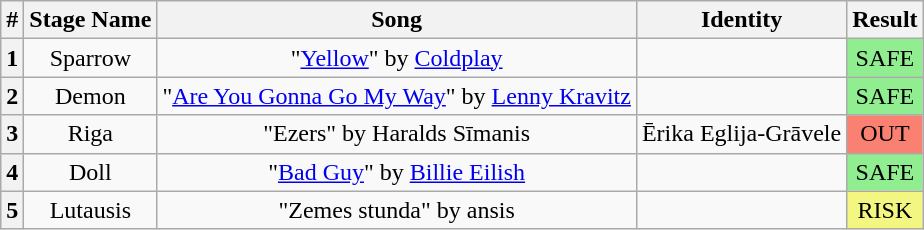<table class="wikitable plainrowheaders" style="text-align: center;">
<tr>
<th>#</th>
<th>Stage Name</th>
<th>Song</th>
<th>Identity</th>
<th>Result</th>
</tr>
<tr>
<th>1</th>
<td>Sparrow</td>
<td>"<a href='#'>Yellow</a>" by <a href='#'>Coldplay</a></td>
<td></td>
<td bgcolor="lightgreen">SAFE</td>
</tr>
<tr>
<th>2</th>
<td>Demon</td>
<td>"<a href='#'>Are You Gonna Go My Way</a>" by <a href='#'>Lenny Kravitz</a></td>
<td></td>
<td bgcolor="lightgreen">SAFE</td>
</tr>
<tr>
<th>3</th>
<td>Riga</td>
<td>"Ezers" by Haralds Sīmanis</td>
<td>Ērika Eglija-Grāvele</td>
<td bgcolor="salmon">OUT</td>
</tr>
<tr>
<th>4</th>
<td>Doll</td>
<td>"<a href='#'>Bad Guy</a>" by <a href='#'>Billie Eilish</a></td>
<td></td>
<td bgcolor="lightgreen">SAFE</td>
</tr>
<tr>
<th>5</th>
<td>Lutausis</td>
<td>"Zemes stunda" by ansis</td>
<td></td>
<td bgcolor="#F3F781">RISK</td>
</tr>
</table>
